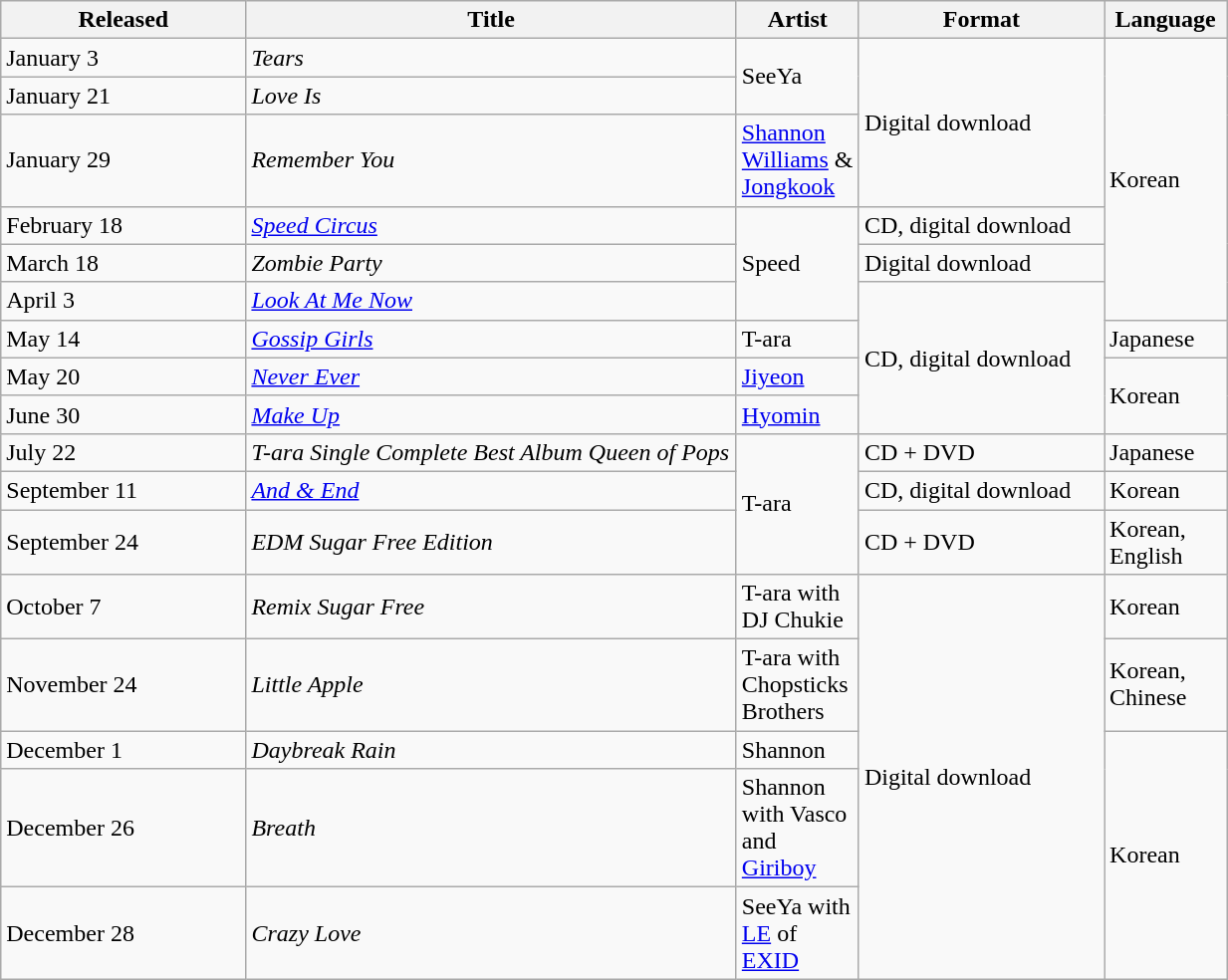<table class="wikitable sortable" align="left center" style="width:65%;">
<tr>
<th style="width:20%;">Released</th>
<th style="width:40%;">Title</th>
<th style="width:10%;">Artist</th>
<th style="width:20%;">Format</th>
<th style="width:10%;">Language</th>
</tr>
<tr>
<td>January 3</td>
<td><em>Tears</em></td>
<td rowspan="2">SeeYa</td>
<td rowspan="3">Digital download</td>
<td rowspan="6">Korean</td>
</tr>
<tr>
<td>January 21</td>
<td><em>Love Is</em></td>
</tr>
<tr>
<td>January 29</td>
<td><em>Remember You</em></td>
<td><a href='#'>Shannon Williams</a> & <a href='#'>Jongkook</a></td>
</tr>
<tr>
<td>February 18</td>
<td><em><a href='#'>Speed Circus</a></em></td>
<td rowspan="3">Speed</td>
<td>CD, digital download</td>
</tr>
<tr>
<td>March 18</td>
<td><em>Zombie Party</em></td>
<td>Digital download</td>
</tr>
<tr>
<td>April 3</td>
<td><em><a href='#'>Look At Me Now</a></em></td>
<td rowspan="4">CD, digital download</td>
</tr>
<tr>
<td>May 14</td>
<td><em><a href='#'>Gossip Girls</a></em></td>
<td>T-ara</td>
<td>Japanese</td>
</tr>
<tr>
<td>May 20</td>
<td><em><a href='#'>Never Ever</a></em></td>
<td><a href='#'>Jiyeon</a></td>
<td rowspan="2">Korean</td>
</tr>
<tr>
<td>June 30</td>
<td><em><a href='#'>Make Up</a></em></td>
<td><a href='#'>Hyomin</a></td>
</tr>
<tr>
<td>July 22</td>
<td><em>T-ara Single Complete Best Album Queen of Pops</em></td>
<td rowspan="3">T-ara</td>
<td>CD + DVD</td>
<td>Japanese</td>
</tr>
<tr>
<td>September 11</td>
<td><em><a href='#'>And & End</a></em></td>
<td>CD, digital download</td>
<td>Korean</td>
</tr>
<tr>
<td>September 24</td>
<td><em>EDM Sugar Free Edition</em></td>
<td>CD + DVD</td>
<td>Korean, English</td>
</tr>
<tr>
<td>October 7</td>
<td><em>Remix Sugar Free</em></td>
<td>T-ara with DJ Chukie</td>
<td rowspan="5">Digital download</td>
<td>Korean</td>
</tr>
<tr>
<td>November 24</td>
<td><em>Little Apple</em></td>
<td>T-ara with Chopsticks Brothers</td>
<td>Korean, Chinese</td>
</tr>
<tr>
<td>December 1</td>
<td><em>Daybreak Rain</em></td>
<td>Shannon</td>
<td rowspan="3">Korean</td>
</tr>
<tr>
<td>December 26</td>
<td><em>Breath</em></td>
<td>Shannon with Vasco and <a href='#'>Giriboy</a></td>
</tr>
<tr>
<td>December 28</td>
<td><em>Crazy Love</em></td>
<td>SeeYa with <a href='#'>LE</a> of <a href='#'>EXID</a></td>
</tr>
</table>
